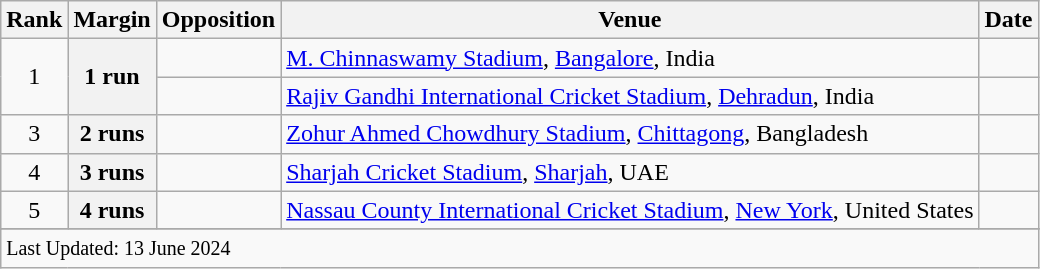<table class="wikitable plainrowheaders sortable">
<tr>
<th scope=col>Rank</th>
<th scope=col>Margin</th>
<th scope=col>Opposition</th>
<th scope=col>Venue</th>
<th scope=col>Date</th>
</tr>
<tr>
<td align=center rowspan=2>1</td>
<th scope=row style=text-align:center; rowspan=2>1 run</th>
<td></td>
<td><a href='#'>M. Chinnaswamy Stadium</a>, <a href='#'>Bangalore</a>, India</td>
<td> </td>
</tr>
<tr>
<td></td>
<td><a href='#'>Rajiv Gandhi International Cricket Stadium</a>, <a href='#'>Dehradun</a>, India</td>
<td></td>
</tr>
<tr>
<td align=center>3</td>
<th scope=row style=text-align:center;>2 runs</th>
<td></td>
<td><a href='#'>Zohur Ahmed Chowdhury Stadium</a>, <a href='#'>Chittagong</a>, Bangladesh</td>
<td></td>
</tr>
<tr>
<td align=center>4</td>
<th scope=row style=text-align:center;>3 runs</th>
<td></td>
<td><a href='#'>Sharjah Cricket Stadium</a>, <a href='#'>Sharjah</a>, UAE</td>
<td> </td>
</tr>
<tr>
<td align=center>5</td>
<th scope=row style=text-align:center;>4 runs</th>
<td></td>
<td><a href='#'>Nassau County International Cricket Stadium</a>, <a href='#'>New York</a>, United States</td>
<td> </td>
</tr>
<tr>
</tr>
<tr class=sortbottom>
<td colspan=5><small>Last Updated: 13 June 2024</small></td>
</tr>
</table>
